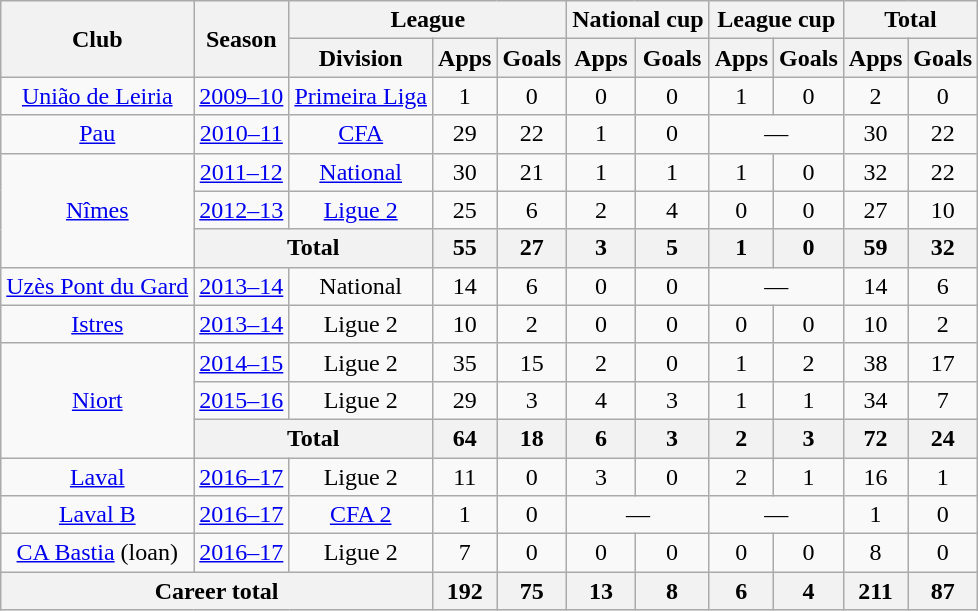<table class="wikitable" style="text-align:center">
<tr>
<th rowspan="2">Club</th>
<th rowspan="2">Season</th>
<th colspan="3">League</th>
<th colspan="2">National cup</th>
<th colspan="2">League cup</th>
<th colspan="2">Total</th>
</tr>
<tr>
<th>Division</th>
<th>Apps</th>
<th>Goals</th>
<th>Apps</th>
<th>Goals</th>
<th>Apps</th>
<th>Goals</th>
<th>Apps</th>
<th>Goals</th>
</tr>
<tr>
<td><a href='#'>União de Leiria</a></td>
<td><a href='#'>2009–10</a></td>
<td><a href='#'>Primeira Liga</a></td>
<td>1</td>
<td>0</td>
<td>0</td>
<td>0</td>
<td>1</td>
<td>0</td>
<td>2</td>
<td>0</td>
</tr>
<tr>
<td><a href='#'>Pau</a></td>
<td><a href='#'>2010–11</a></td>
<td><a href='#'>CFA</a></td>
<td>29</td>
<td>22</td>
<td>1</td>
<td>0</td>
<td colspan="2">—</td>
<td>30</td>
<td>22</td>
</tr>
<tr>
<td rowspan="3"><a href='#'>Nîmes</a></td>
<td><a href='#'>2011–12</a></td>
<td><a href='#'>National</a></td>
<td>30</td>
<td>21</td>
<td>1</td>
<td>1</td>
<td>1</td>
<td>0</td>
<td>32</td>
<td>22</td>
</tr>
<tr>
<td><a href='#'>2012–13</a></td>
<td><a href='#'>Ligue 2</a></td>
<td>25</td>
<td>6</td>
<td>2</td>
<td>4</td>
<td>0</td>
<td>0</td>
<td>27</td>
<td>10</td>
</tr>
<tr>
<th colspan="2">Total</th>
<th>55</th>
<th>27</th>
<th>3</th>
<th>5</th>
<th>1</th>
<th>0</th>
<th>59</th>
<th>32</th>
</tr>
<tr>
<td><a href='#'>Uzès Pont du Gard</a></td>
<td><a href='#'>2013–14</a></td>
<td>National</td>
<td>14</td>
<td>6</td>
<td>0</td>
<td>0</td>
<td colspan="2">—</td>
<td>14</td>
<td>6</td>
</tr>
<tr>
<td><a href='#'>Istres</a></td>
<td><a href='#'>2013–14</a></td>
<td>Ligue 2</td>
<td>10</td>
<td>2</td>
<td>0</td>
<td>0</td>
<td>0</td>
<td>0</td>
<td>10</td>
<td>2</td>
</tr>
<tr>
<td rowspan="3"><a href='#'>Niort</a></td>
<td><a href='#'>2014–15</a></td>
<td>Ligue 2</td>
<td>35</td>
<td>15</td>
<td>2</td>
<td>0</td>
<td>1</td>
<td>2</td>
<td>38</td>
<td>17</td>
</tr>
<tr>
<td><a href='#'>2015–16</a></td>
<td>Ligue 2</td>
<td>29</td>
<td>3</td>
<td>4</td>
<td>3</td>
<td>1</td>
<td>1</td>
<td>34</td>
<td>7</td>
</tr>
<tr>
<th colspan="2">Total</th>
<th>64</th>
<th>18</th>
<th>6</th>
<th>3</th>
<th>2</th>
<th>3</th>
<th>72</th>
<th>24</th>
</tr>
<tr>
<td><a href='#'>Laval</a></td>
<td><a href='#'>2016–17</a></td>
<td>Ligue 2</td>
<td>11</td>
<td>0</td>
<td>3</td>
<td>0</td>
<td>2</td>
<td>1</td>
<td>16</td>
<td>1</td>
</tr>
<tr>
<td><a href='#'>Laval B</a></td>
<td><a href='#'>2016–17</a></td>
<td><a href='#'>CFA 2</a></td>
<td>1</td>
<td>0</td>
<td colspan="2">—</td>
<td colspan="2">—</td>
<td>1</td>
<td>0</td>
</tr>
<tr>
<td><a href='#'>CA Bastia</a> (loan)</td>
<td><a href='#'>2016–17</a></td>
<td>Ligue 2</td>
<td>7</td>
<td>0</td>
<td>0</td>
<td>0</td>
<td>0</td>
<td>0</td>
<td>8</td>
<td>0</td>
</tr>
<tr>
<th colspan="3">Career total</th>
<th>192</th>
<th>75</th>
<th>13</th>
<th>8</th>
<th>6</th>
<th>4</th>
<th>211</th>
<th>87</th>
</tr>
</table>
